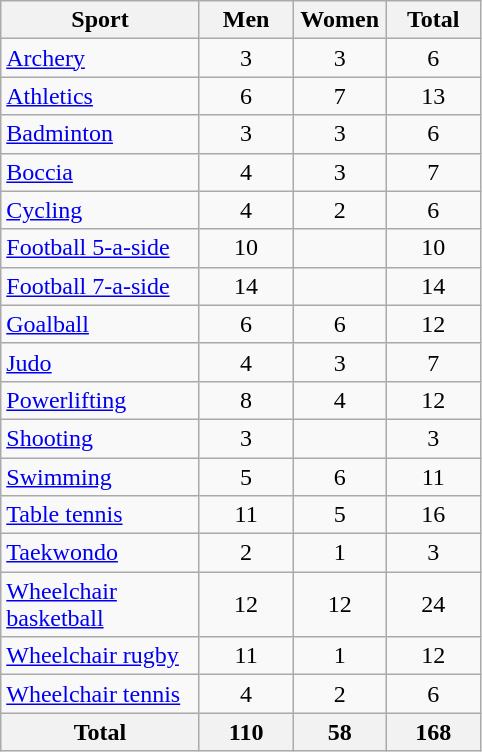<table class="wikitable sortable" style="text-align:center">
<tr>
<th width=125>Sport</th>
<th width=55>Men</th>
<th width=55>Women</th>
<th width=55>Total</th>
</tr>
<tr>
<td align=left><a href='#'>Archery</a></td>
<td>3</td>
<td>3</td>
<td>6</td>
</tr>
<tr>
<td align=left><a href='#'>Athletics</a></td>
<td>6</td>
<td>7</td>
<td>13</td>
</tr>
<tr>
<td align=left><a href='#'>Badminton</a></td>
<td>3</td>
<td>3</td>
<td>6</td>
</tr>
<tr>
<td align=left><a href='#'>Boccia</a></td>
<td>4</td>
<td>3</td>
<td>7</td>
</tr>
<tr>
<td align="left"><a href='#'>Cycling</a></td>
<td>4</td>
<td>2</td>
<td>6</td>
</tr>
<tr>
<td align="left"><a href='#'>Football 5-a-side</a></td>
<td>10</td>
<td></td>
<td>10</td>
</tr>
<tr>
<td align="left"><a href='#'>Football 7-a-side</a></td>
<td>14</td>
<td></td>
<td>14</td>
</tr>
<tr>
<td align=left><a href='#'>Goalball</a></td>
<td>6</td>
<td>6</td>
<td>12</td>
</tr>
<tr>
<td align=left><a href='#'>Judo</a></td>
<td>4</td>
<td>3</td>
<td>7</td>
</tr>
<tr>
<td align=left><a href='#'>Powerlifting</a></td>
<td>8</td>
<td>4</td>
<td>12</td>
</tr>
<tr>
<td align=left><a href='#'>Shooting</a></td>
<td>3</td>
<td></td>
<td>3</td>
</tr>
<tr>
<td align=left><a href='#'>Swimming</a></td>
<td>5</td>
<td>6</td>
<td>11</td>
</tr>
<tr>
<td align=left><a href='#'>Table tennis</a></td>
<td>11</td>
<td>5</td>
<td>16</td>
</tr>
<tr>
<td align=left><a href='#'>Taekwondo</a></td>
<td>2</td>
<td>1</td>
<td>3</td>
</tr>
<tr>
<td align=left><a href='#'>Wheelchair basketball</a></td>
<td>12</td>
<td>12</td>
<td>24</td>
</tr>
<tr>
<td align=left><a href='#'>Wheelchair rugby</a></td>
<td>11</td>
<td>1</td>
<td>12</td>
</tr>
<tr>
<td align=left><a href='#'>Wheelchair tennis</a></td>
<td>4</td>
<td>2</td>
<td>6</td>
</tr>
<tr>
<th>Total</th>
<th>110</th>
<th>58</th>
<th>168</th>
</tr>
</table>
